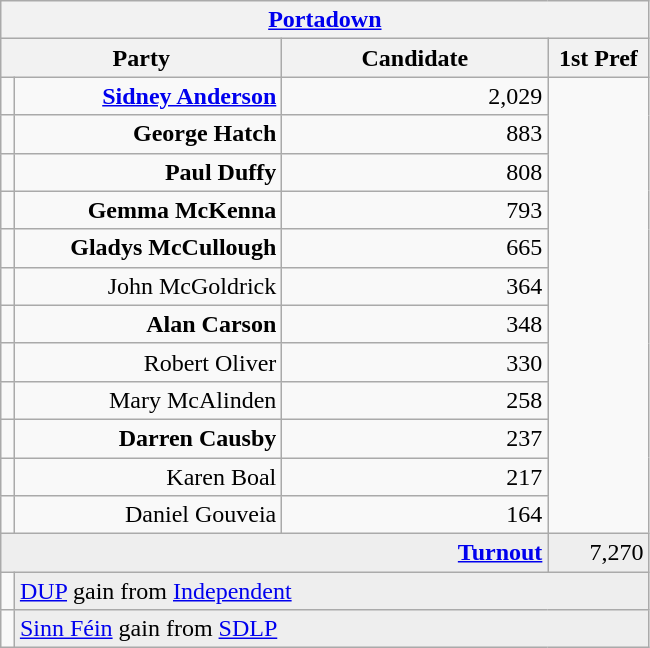<table class="wikitable">
<tr>
<th colspan="4" align="center"><a href='#'>Portadown</a></th>
</tr>
<tr>
<th colspan="2" align="center" width=180>Party</th>
<th width=170>Candidate</th>
<th width=60>1st Pref</th>
</tr>
<tr>
<td></td>
<td align="right"><strong><a href='#'>Sidney Anderson</a></strong></td>
<td align="right">2,029</td>
</tr>
<tr>
<td></td>
<td align="right"><strong>George Hatch</strong></td>
<td align="right">883</td>
</tr>
<tr>
<td></td>
<td align="right"><strong>Paul Duffy</strong></td>
<td align="right">808</td>
</tr>
<tr>
<td></td>
<td align="right"><strong>Gemma McKenna</strong></td>
<td align="right">793</td>
</tr>
<tr>
<td></td>
<td align="right"><strong>Gladys McCullough</strong></td>
<td align="right">665</td>
</tr>
<tr>
<td></td>
<td align="right">John McGoldrick</td>
<td align="right">364</td>
</tr>
<tr>
<td></td>
<td align="right"><strong>Alan Carson</strong></td>
<td align="right">348</td>
</tr>
<tr>
<td></td>
<td align="right">Robert Oliver</td>
<td align="right">330</td>
</tr>
<tr>
<td></td>
<td align="right">Mary McAlinden</td>
<td align="right">258</td>
</tr>
<tr>
<td></td>
<td align="right"><strong>Darren Causby</strong></td>
<td align="right">237</td>
</tr>
<tr>
<td></td>
<td align="right">Karen Boal</td>
<td align="right">217</td>
</tr>
<tr>
<td></td>
<td align="right">Daniel Gouveia</td>
<td align="right">164</td>
</tr>
<tr bgcolor="EEEEEE">
<td colspan=3 align="right"><strong><a href='#'>Turnout</a></strong></td>
<td align="right">7,270</td>
</tr>
<tr>
<td bgcolor=></td>
<td colspan=3 bgcolor="EEEEEE"><a href='#'>DUP</a> gain from <a href='#'>Independent</a></td>
</tr>
<tr>
<td bgcolor=></td>
<td colspan=3 bgcolor="EEEEEE"><a href='#'>Sinn Féin</a> gain from <a href='#'>SDLP</a></td>
</tr>
</table>
